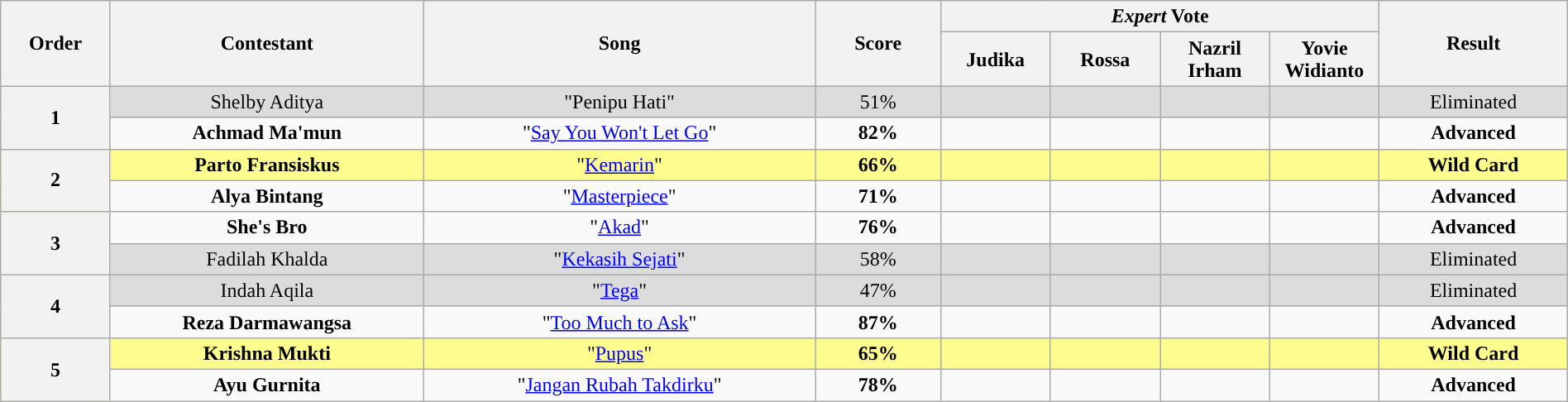<table class="wikitable" style="text-align:center; width:100%;">
<tr>
<th scope="col" rowspan="2" style="width:7%;">Order</th>
<th scope="col" rowspan="2" style="width:20%;">Contestant</th>
<th scope="col" rowspan="2" style="width:25%;">Song</th>
<th rowspan="2" style="width:8%">Score</th>
<th scope="col" colspan="4" style="width:28%;"><em>Expert</em> Vote</th>
<th rowspan="2" style="width:12%">Result</th>
</tr>
<tr>
<th style="width:07%;">Judika</th>
<th style="width:07%;">Rossa</th>
<th style="width:07%;">Nazril Irham</th>
<th style="width:07%;">Yovie Widianto</th>
</tr>
<tr style="background:#DCDCDC;">
<th rowspan="2">1</th>
<td>Shelby Aditya</td>
<td>"Penipu Hati"</td>
<td>51%</td>
<td></td>
<td></td>
<td></td>
<td></td>
<td>Eliminated</td>
</tr>
<tr>
<td><strong>Achmad Ma'mun</strong></td>
<td>"<a href='#'>Say You Won't Let Go</a>"</td>
<td><strong>82%</strong></td>
<td></td>
<td></td>
<td></td>
<td></td>
<td><strong>Advanced</strong></td>
</tr>
<tr style="background:#fdfc8f">
<th rowspan="2">2</th>
<td><strong>Parto Fransiskus</strong></td>
<td>"<a href='#'>Kemarin</a>"</td>
<td><strong>66%</strong></td>
<td></td>
<td></td>
<td></td>
<td></td>
<td><strong>Wild Card</strong></td>
</tr>
<tr>
<td><strong>Alya Bintang</strong></td>
<td>"<a href='#'>Masterpiece</a>"</td>
<td><strong>71%</strong></td>
<td></td>
<td></td>
<td></td>
<td></td>
<td><strong>Advanced</strong></td>
</tr>
<tr>
<th rowspan="2">3</th>
<td><strong>She's Bro</strong></td>
<td>"<a href='#'>Akad</a>"</td>
<td><strong>76%</strong></td>
<td></td>
<td></td>
<td></td>
<td></td>
<td><strong>Advanced</strong></td>
</tr>
<tr style="background:#DCDCDC;">
<td>Fadilah Khalda</td>
<td>"<a href='#'>Kekasih Sejati</a>"</td>
<td>58%</td>
<td></td>
<td></td>
<td></td>
<td></td>
<td>Eliminated</td>
</tr>
<tr style="background:#DCDCDC;">
<th rowspan="2">4</th>
<td>Indah Aqila</td>
<td>"<a href='#'>Tega</a>"</td>
<td>47%</td>
<td></td>
<td></td>
<td></td>
<td></td>
<td>Eliminated</td>
</tr>
<tr>
<td><strong>Reza Darmawangsa</strong></td>
<td>"<a href='#'>Too Much to Ask</a>"</td>
<td><strong>87%</strong></td>
<td></td>
<td></td>
<td></td>
<td></td>
<td><strong>Advanced</strong></td>
</tr>
<tr style="background:#fdfc8f">
<th rowspan="2">5</th>
<td><strong>Krishna Mukti</strong></td>
<td>"<a href='#'>Pupus</a>"</td>
<td><strong>65%</strong></td>
<td></td>
<td></td>
<td></td>
<td></td>
<td><strong>Wild Card</strong></td>
</tr>
<tr>
<td><strong>Ayu Gurnita</strong></td>
<td>"<a href='#'>Jangan Rubah Takdirku</a>"</td>
<td><strong>78%</strong></td>
<td></td>
<td></td>
<td></td>
<td></td>
<td><strong>Advanced</strong></td>
</tr>
</table>
